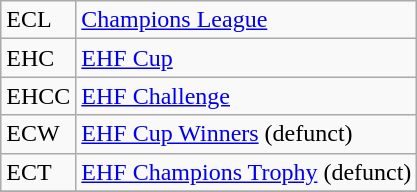<table class="wikitable">
<tr>
<td>ECL</td>
<td><a href='#'>Champions League</a></td>
</tr>
<tr>
<td>EHC</td>
<td><a href='#'>EHF Cup</a></td>
</tr>
<tr>
<td>EHCC</td>
<td><a href='#'>EHF Challenge</a></td>
</tr>
<tr>
<td>ECW</td>
<td><a href='#'>EHF Cup Winners</a> (defunct)</td>
</tr>
<tr>
<td>ECT</td>
<td><a href='#'>EHF Champions Trophy</a> (defunct)</td>
</tr>
<tr>
</tr>
</table>
